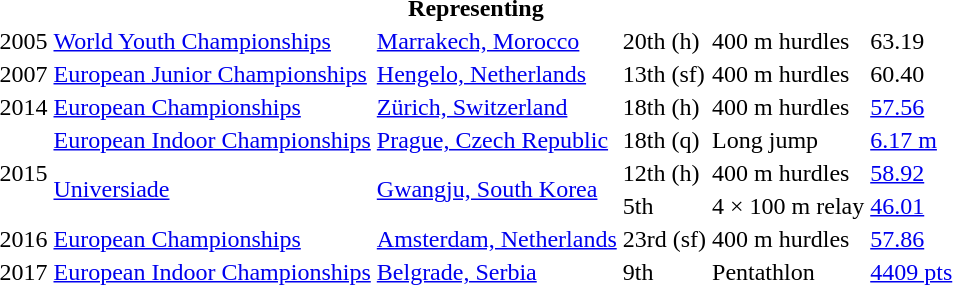<table>
<tr>
<th colspan="6">Representing </th>
</tr>
<tr>
<td>2005</td>
<td><a href='#'>World Youth Championships</a></td>
<td><a href='#'>Marrakech, Morocco</a></td>
<td>20th (h)</td>
<td>400 m hurdles</td>
<td>63.19</td>
</tr>
<tr>
<td>2007</td>
<td><a href='#'>European Junior Championships</a></td>
<td><a href='#'>Hengelo, Netherlands</a></td>
<td>13th (sf)</td>
<td>400 m hurdles</td>
<td>60.40</td>
</tr>
<tr>
<td>2014</td>
<td><a href='#'>European Championships</a></td>
<td><a href='#'>Zürich, Switzerland</a></td>
<td>18th (h)</td>
<td>400 m hurdles</td>
<td><a href='#'>57.56</a></td>
</tr>
<tr>
<td rowspan=3>2015</td>
<td><a href='#'>European Indoor Championships</a></td>
<td><a href='#'>Prague, Czech Republic</a></td>
<td>18th (q)</td>
<td>Long jump</td>
<td><a href='#'>6.17 m</a></td>
</tr>
<tr>
<td rowspan=2><a href='#'>Universiade</a></td>
<td rowspan=2><a href='#'>Gwangju, South Korea</a></td>
<td>12th (h)</td>
<td>400 m hurdles</td>
<td><a href='#'>58.92</a></td>
</tr>
<tr>
<td>5th</td>
<td>4 × 100 m relay</td>
<td><a href='#'>46.01</a></td>
</tr>
<tr>
<td>2016</td>
<td><a href='#'>European Championships</a></td>
<td><a href='#'>Amsterdam, Netherlands</a></td>
<td>23rd (sf)</td>
<td>400 m hurdles</td>
<td><a href='#'>57.86</a></td>
</tr>
<tr>
<td>2017</td>
<td><a href='#'>European Indoor Championships</a></td>
<td><a href='#'>Belgrade, Serbia</a></td>
<td>9th</td>
<td>Pentathlon</td>
<td><a href='#'>4409 pts</a></td>
</tr>
</table>
